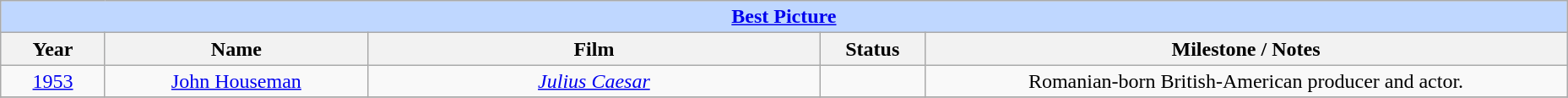<table class="wikitable" style="text-align: center">
<tr style="background:#bfd7ff;">
<td colspan=6 style="text-align:center;"><strong><a href='#'>Best Picture</a></strong></td>
</tr>
<tr style="background:#ebf5ff;">
<th style="width:075px;">Year</th>
<th style="width:200px;">Name</th>
<th style="width:350px;">Film</th>
<th style="width:075px;">Status</th>
<th style="width:500px;">Milestone / Notes</th>
</tr>
<tr>
<td><a href='#'>1953</a></td>
<td><a href='#'>John Houseman</a></td>
<td><em><a href='#'>Julius Caesar</a></em></td>
<td></td>
<td>Romanian-born British-American producer and actor.</td>
</tr>
<tr>
</tr>
</table>
